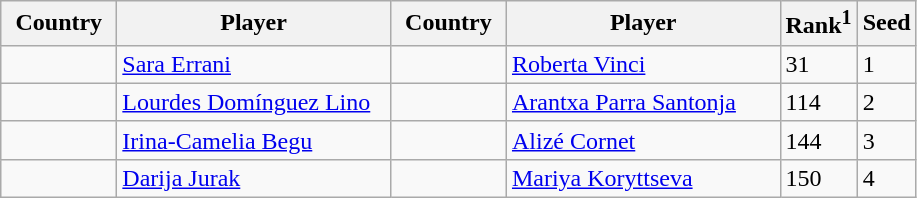<table class="sortable wikitable">
<tr>
<th width="70">Country</th>
<th width="175">Player</th>
<th width="70">Country</th>
<th width="175">Player</th>
<th>Rank<sup>1</sup></th>
<th>Seed</th>
</tr>
<tr>
<td></td>
<td><a href='#'>Sara Errani</a></td>
<td></td>
<td><a href='#'>Roberta Vinci</a></td>
<td>31</td>
<td>1</td>
</tr>
<tr>
<td></td>
<td><a href='#'>Lourdes Domínguez Lino</a></td>
<td></td>
<td><a href='#'>Arantxa Parra Santonja</a></td>
<td>114</td>
<td>2</td>
</tr>
<tr>
<td></td>
<td><a href='#'>Irina-Camelia Begu</a></td>
<td></td>
<td><a href='#'>Alizé Cornet</a></td>
<td>144</td>
<td>3</td>
</tr>
<tr>
<td></td>
<td><a href='#'>Darija Jurak</a></td>
<td></td>
<td><a href='#'>Mariya Koryttseva</a></td>
<td>150</td>
<td>4</td>
</tr>
</table>
